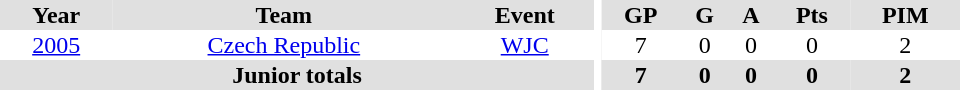<table border="0" cellpadding="1" cellspacing="0" ID="Table3" style="text-align:center; width:40em">
<tr bgcolor="#e0e0e0">
<th>Year</th>
<th>Team</th>
<th>Event</th>
<th rowspan="102" bgcolor="#ffffff"></th>
<th>GP</th>
<th>G</th>
<th>A</th>
<th>Pts</th>
<th>PIM</th>
</tr>
<tr>
<td><a href='#'>2005</a></td>
<td><a href='#'>Czech Republic</a></td>
<td><a href='#'>WJC</a></td>
<td>7</td>
<td>0</td>
<td>0</td>
<td>0</td>
<td>2</td>
</tr>
<tr bgcolor="#e0e0e0">
<th colspan="3">Junior totals</th>
<th>7</th>
<th>0</th>
<th>0</th>
<th>0</th>
<th>2</th>
</tr>
</table>
